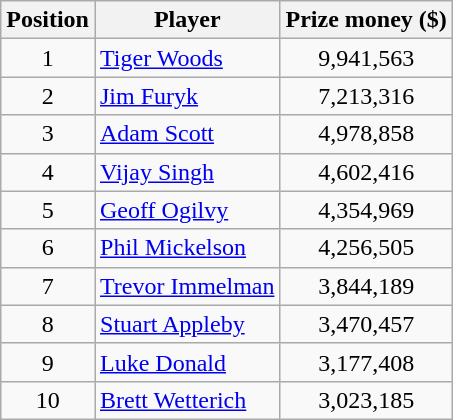<table class="wikitable">
<tr>
<th>Position</th>
<th>Player</th>
<th>Prize money ($)</th>
</tr>
<tr>
<td align=center>1</td>
<td> <a href='#'>Tiger Woods</a></td>
<td align=center>9,941,563</td>
</tr>
<tr>
<td align=center>2</td>
<td> <a href='#'>Jim Furyk</a></td>
<td align=center>7,213,316</td>
</tr>
<tr>
<td align=center>3</td>
<td> <a href='#'>Adam Scott</a></td>
<td align=center>4,978,858</td>
</tr>
<tr>
<td align=center>4</td>
<td> <a href='#'>Vijay Singh</a></td>
<td align=center>4,602,416</td>
</tr>
<tr>
<td align=center>5</td>
<td> <a href='#'>Geoff Ogilvy</a></td>
<td align=center>4,354,969</td>
</tr>
<tr>
<td align=center>6</td>
<td> <a href='#'>Phil Mickelson</a></td>
<td align=center>4,256,505</td>
</tr>
<tr>
<td align=center>7</td>
<td> <a href='#'>Trevor Immelman</a></td>
<td align=center>3,844,189</td>
</tr>
<tr>
<td align=center>8</td>
<td> <a href='#'>Stuart Appleby</a></td>
<td align=center>3,470,457</td>
</tr>
<tr>
<td align=center>9</td>
<td> <a href='#'>Luke Donald</a></td>
<td align=center>3,177,408</td>
</tr>
<tr>
<td align=center>10</td>
<td> <a href='#'>Brett Wetterich</a></td>
<td align=center>3,023,185</td>
</tr>
</table>
